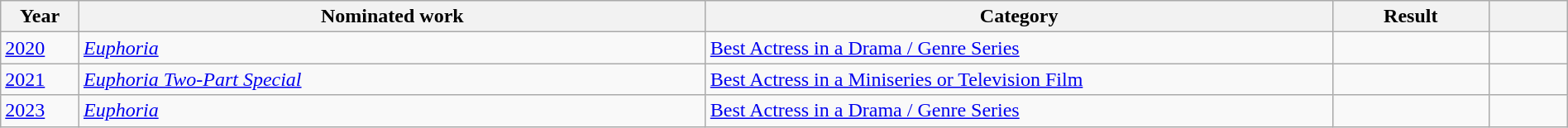<table class="wikitable plainrowheaders" style="width:100%;">
<tr>
<th scope="col" style="width:5%;">Year</th>
<th scope="col" style="width:40%;">Nominated work</th>
<th scope="col" style="width:40%;">Category</th>
<th scope="col" style="width:10%;">Result</th>
<th scope="col" style="width:5%;"></th>
</tr>
<tr>
<td><a href='#'>2020</a></td>
<td><em><a href='#'>Euphoria</a></em></td>
<td><a href='#'>Best Actress in a Drama / Genre Series</a></td>
<td></td>
<td style="text-align:center;"></td>
</tr>
<tr>
<td><a href='#'>2021</a></td>
<td><a href='#'><em>Euphoria Two-Part Special</em></a></td>
<td><a href='#'>Best Actress in a Miniseries or Television Film</a></td>
<td></td>
<td style="text-align:center;"></td>
</tr>
<tr>
<td><a href='#'>2023</a></td>
<td><em><a href='#'>Euphoria</a></em></td>
<td><a href='#'>Best Actress in a Drama / Genre Series</a></td>
<td></td>
<td style="text-align:center;"></td>
</tr>
</table>
